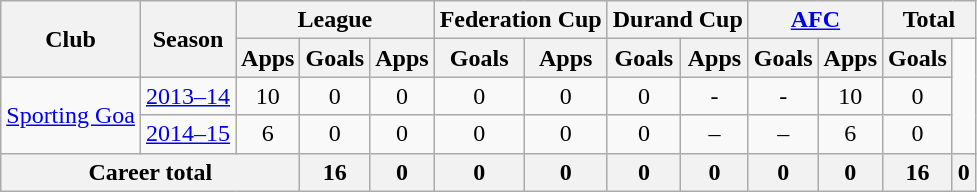<table class="wikitable" style="text-align: center;">
<tr>
<th rowspan="2">Club</th>
<th rowspan="2">Season</th>
<th colspan="3">League</th>
<th colspan="2">Federation Cup</th>
<th colspan="2">Durand Cup</th>
<th colspan="2"><a href='#'>AFC</a></th>
<th colspan="2">Total</th>
</tr>
<tr>
<th>Apps</th>
<th>Goals</th>
<th>Apps</th>
<th>Goals</th>
<th>Apps</th>
<th>Goals</th>
<th>Apps</th>
<th>Goals</th>
<th>Apps</th>
<th>Goals</th>
</tr>
<tr>
<td rowspan="2"><a href='#'>Sporting Goa</a></td>
<td><a href='#'>2013–14</a></td>
<td>10</td>
<td>0</td>
<td>0</td>
<td>0</td>
<td>0</td>
<td>0</td>
<td>-</td>
<td>-</td>
<td>10</td>
<td>0</td>
</tr>
<tr>
<td><a href='#'>2014–15</a></td>
<td>6</td>
<td>0</td>
<td>0</td>
<td>0</td>
<td>0</td>
<td>0</td>
<td>–</td>
<td>–</td>
<td>6</td>
<td>0</td>
</tr>
<tr>
<th colspan="3">Career total</th>
<th>16</th>
<th>0</th>
<th>0</th>
<th>0</th>
<th>0</th>
<th>0</th>
<th>0</th>
<th>0</th>
<th>16</th>
<th>0</th>
</tr>
</table>
